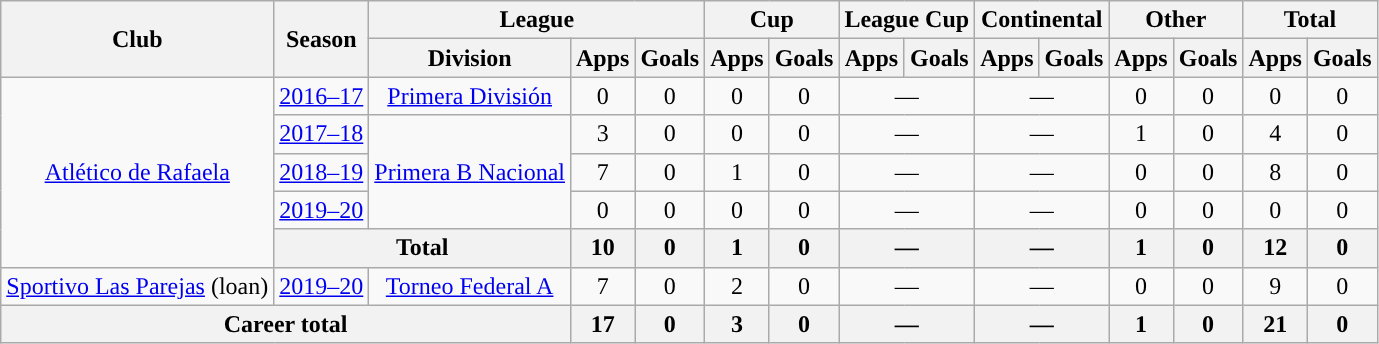<table class="wikitable" style="text-align:center">
<tr>
<th rowspan="2">Club</th>
<th rowspan="2">Season</th>
<th colspan="3">League</th>
<th colspan="2">Cup</th>
<th colspan="2">League Cup</th>
<th colspan="2">Continental</th>
<th colspan="2">Other</th>
<th colspan="2">Total</th>
</tr>
<tr>
<th>Division</th>
<th>Apps</th>
<th>Goals</th>
<th>Apps</th>
<th>Goals</th>
<th>Apps</th>
<th>Goals</th>
<th>Apps</th>
<th>Goals</th>
<th>Apps</th>
<th>Goals</th>
<th>Apps</th>
<th>Goals</th>
</tr>
<tr>
<td rowspan="5"><a href='#'>Atlético de Rafaela</a></td>
<td><a href='#'>2016–17</a></td>
<td rowspan="1"><a href='#'>Primera División</a></td>
<td>0</td>
<td>0</td>
<td>0</td>
<td>0</td>
<td colspan="2">—</td>
<td colspan="2">—</td>
<td>0</td>
<td>0</td>
<td>0</td>
<td>0</td>
</tr>
<tr>
<td><a href='#'>2017–18</a></td>
<td rowspan="3"><a href='#'>Primera B Nacional</a></td>
<td>3</td>
<td>0</td>
<td>0</td>
<td>0</td>
<td colspan="2">—</td>
<td colspan="2">—</td>
<td>1</td>
<td>0</td>
<td>4</td>
<td>0</td>
</tr>
<tr>
<td><a href='#'>2018–19</a></td>
<td>7</td>
<td>0</td>
<td>1</td>
<td>0</td>
<td colspan="2">—</td>
<td colspan="2">—</td>
<td>0</td>
<td>0</td>
<td>8</td>
<td>0</td>
</tr>
<tr>
<td><a href='#'>2019–20</a></td>
<td>0</td>
<td>0</td>
<td>0</td>
<td>0</td>
<td colspan="2">—</td>
<td colspan="2">—</td>
<td>0</td>
<td>0</td>
<td>0</td>
<td>0</td>
</tr>
<tr>
<th colspan="2">Total</th>
<th>10</th>
<th>0</th>
<th>1</th>
<th>0</th>
<th colspan="2">—</th>
<th colspan="2">—</th>
<th>1</th>
<th>0</th>
<th>12</th>
<th>0</th>
</tr>
<tr>
<td rowspan="1"><a href='#'>Sportivo Las Parejas</a> (loan)</td>
<td><a href='#'>2019–20</a></td>
<td rowspan="1"><a href='#'>Torneo Federal A</a></td>
<td>7</td>
<td>0</td>
<td>2</td>
<td>0</td>
<td colspan="2">—</td>
<td colspan="2">—</td>
<td>0</td>
<td>0</td>
<td>9</td>
<td>0</td>
</tr>
<tr>
<th colspan="3">Career total</th>
<th>17</th>
<th>0</th>
<th>3</th>
<th>0</th>
<th colspan="2">—</th>
<th colspan="2">—</th>
<th>1</th>
<th>0</th>
<th>21</th>
<th>0</th>
</tr>
</table>
